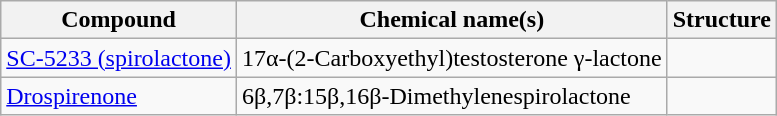<table class="wikitable" border="1">
<tr>
<th>Compound</th>
<th>Chemical name(s)</th>
<th>Structure</th>
</tr>
<tr>
<td><a href='#'>SC-5233 (spirolactone)</a></td>
<td>17α-(2-Carboxyethyl)testosterone γ-lactone</td>
<td></td>
</tr>
<tr>
<td><a href='#'>Drospirenone</a></td>
<td>6β,7β:15β,16β-Dimethylenespirolactone</td>
<td></td>
</tr>
</table>
